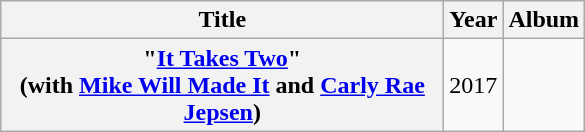<table class="wikitable plainrowheaders" style="text-align:center;">
<tr>
<th scope="col" style="width:18em;">Title</th>
<th scope="col" style="width:1em;">Year</th>
<th scope="col">Album</th>
</tr>
<tr>
<th scope="row">"<a href='#'>It Takes Two</a>"<br><span>(with <a href='#'>Mike Will Made It</a> and <a href='#'>Carly Rae Jepsen</a>)</span></th>
<td>2017</td>
<td></td>
</tr>
</table>
